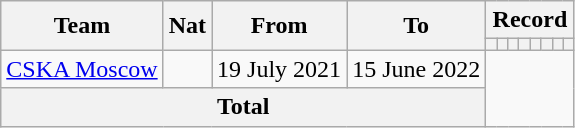<table class="wikitable" style="text-align: center">
<tr>
<th rowspan="2">Team</th>
<th rowspan="2">Nat</th>
<th rowspan="2">From</th>
<th rowspan="2">To</th>
<th colspan="8">Record</th>
</tr>
<tr>
<th></th>
<th></th>
<th></th>
<th></th>
<th></th>
<th></th>
<th></th>
<th></th>
</tr>
<tr>
<td align=left><a href='#'>CSKA Moscow</a></td>
<td></td>
<td align=left>19 July 2021</td>
<td align=left>15 June 2022<br></td>
</tr>
<tr>
<th colspan="4">Total<br></th>
</tr>
</table>
